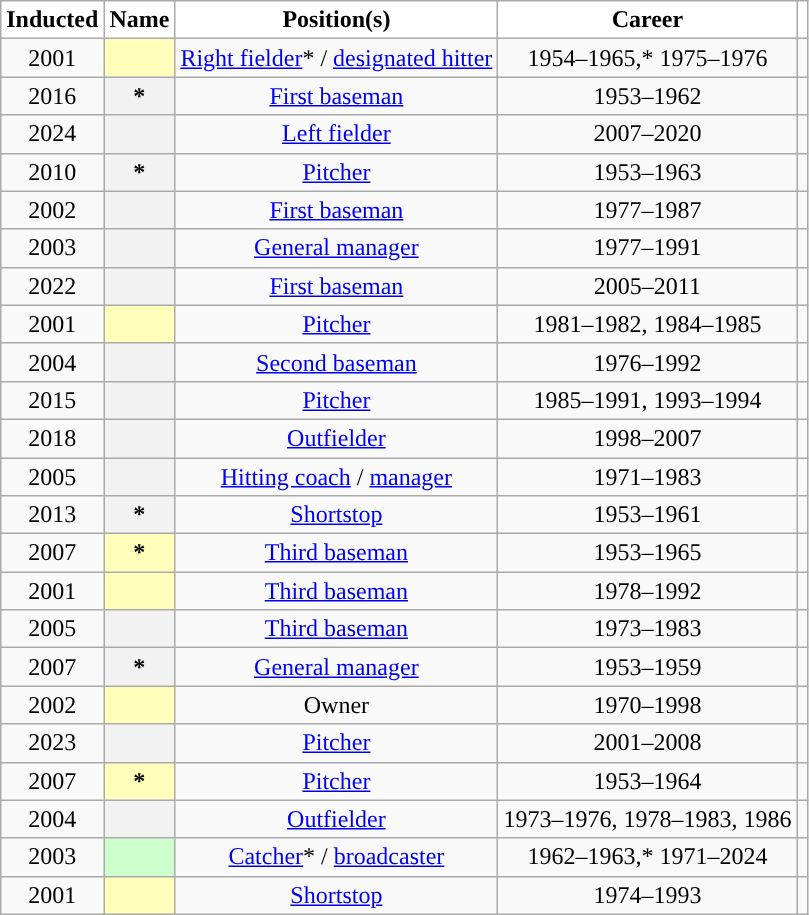<table class="wikitable sortable plainrowheaders" style="text-align:center">
<tr>
<th scope="col" style="background-color:#ffffff; border-top:#">Inducted</th>
<th scope="col" style="background-color:#ffffff; border-top:#">Name</th>
<th scope="col" style="background-color:#ffffff; border-top:#">Position(s)</th>
<th scope="col" style="background-color:#ffffff; border-top:#">Career</th>
<th scope="col" class="unsortable" style="background-color:#ffffff; border-top:#"></th>
</tr>
<tr>
<td>2001</td>
<th scope="row" style="text-align:center; background:#FFFFBB"></th>
<td><a href='#'>Right fielder</a>* / <a href='#'>designated hitter</a></td>
<td>1954–1965,* 1975–1976</td>
<td></td>
</tr>
<tr>
<td>2016</td>
<th scope="row" style="text-align:center">*</th>
<td><a href='#'>First baseman</a></td>
<td>1953–1962</td>
<td></td>
</tr>
<tr>
<td>2024</td>
<th scope="row" style="text-align:center"></th>
<td><a href='#'>Left fielder</a></td>
<td>2007–2020</td>
<td></td>
</tr>
<tr>
<td>2010</td>
<th scope="row" style="text-align:center">*</th>
<td><a href='#'>Pitcher</a></td>
<td>1953–1963</td>
<td></td>
</tr>
<tr>
<td>2002</td>
<th scope="row" style="text-align:center"></th>
<td><a href='#'>First baseman</a></td>
<td>1977–1987</td>
<td></td>
</tr>
<tr>
<td>2003</td>
<th scope="row" style="text-align:center"></th>
<td><a href='#'>General manager</a></td>
<td>1977–1991</td>
<td></td>
</tr>
<tr>
<td>2022</td>
<th scope="row" style="text-align:center"></th>
<td><a href='#'>First baseman</a></td>
<td>2005–2011</td>
<td></td>
</tr>
<tr>
<td>2001</td>
<th scope="row" style="text-align:center; background:#FFFFBB"></th>
<td><a href='#'>Pitcher</a></td>
<td>1981–1982, 1984–1985</td>
<td></td>
</tr>
<tr>
<td>2004</td>
<th scope="row" style="text-align:center"></th>
<td><a href='#'>Second baseman</a></td>
<td>1976–1992</td>
<td></td>
</tr>
<tr>
<td>2015</td>
<th scope="row" style="text-align:center"></th>
<td><a href='#'>Pitcher</a></td>
<td>1985–1991, 1993–1994</td>
<td></td>
</tr>
<tr>
<td>2018</td>
<th scope="row" style="text-align:center"></th>
<td><a href='#'>Outfielder</a></td>
<td>1998–2007</td>
<td></td>
</tr>
<tr>
<td>2005</td>
<th scope="row" style="text-align:center"></th>
<td><a href='#'>Hitting coach</a> / <a href='#'>manager</a></td>
<td>1971–1983</td>
<td></td>
</tr>
<tr>
<td>2013</td>
<th scope="row" style="text-align:center">*</th>
<td><a href='#'>Shortstop</a></td>
<td>1953–1961</td>
<td></td>
</tr>
<tr>
<td>2007</td>
<th scope="row" style="text-align:center; background:#FFFFBB">*</th>
<td><a href='#'>Third baseman</a></td>
<td>1953–1965</td>
<td></td>
</tr>
<tr>
<td>2001</td>
<th scope="row" style="text-align:center; background:#FFFFBB"></th>
<td><a href='#'>Third baseman</a></td>
<td>1978–1992</td>
<td></td>
</tr>
<tr>
<td>2005</td>
<th scope="row" style="text-align:center"></th>
<td><a href='#'>Third baseman</a></td>
<td>1973–1983</td>
<td></td>
</tr>
<tr>
<td>2007</td>
<th scope="row" style="text-align:center">*</th>
<td><a href='#'>General manager</a></td>
<td>1953–1959</td>
<td></td>
</tr>
<tr>
<td>2002</td>
<th scope="row" style="text-align:center; background:#FFFFBB"></th>
<td>Owner</td>
<td>1970–1998</td>
<td></td>
</tr>
<tr>
<td>2023</td>
<th scope="row" style="text-align:center"></th>
<td><a href='#'>Pitcher</a></td>
<td>2001–2008</td>
<td></td>
</tr>
<tr>
<td>2007</td>
<th scope="row" style="text-align:center; background:#FFFFBB">*</th>
<td><a href='#'>Pitcher</a></td>
<td>1953–1964</td>
<td></td>
</tr>
<tr>
<td>2004</td>
<th scope="row" style="text-align:center"></th>
<td><a href='#'>Outfielder</a></td>
<td>1973–1976, 1978–1983, 1986</td>
<td></td>
</tr>
<tr>
<td>2003</td>
<th scope="row" style="text-align:center; background:#cfc"></th>
<td><a href='#'>Catcher</a>* / <a href='#'>broadcaster</a></td>
<td>1962–1963,* 1971–2024</td>
<td></td>
</tr>
<tr>
<td>2001</td>
<th scope="row" style="text-align:center; background:#FFFFBB"></th>
<td><a href='#'>Shortstop</a></td>
<td>1974–1993</td>
<td></td>
</tr>
</table>
